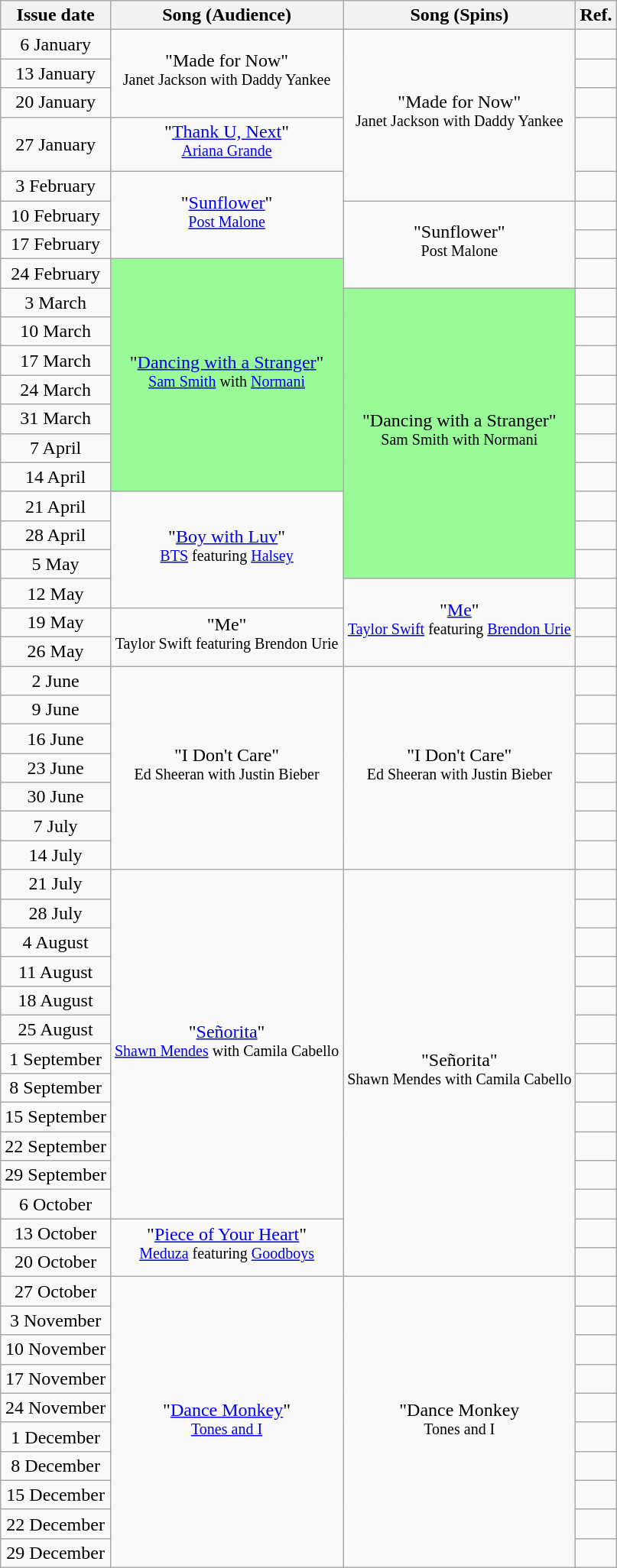<table class="wikitable" style="text-align: center;">
<tr>
<th>Issue date</th>
<th>Song (Audience)</th>
<th>Song (Spins)</th>
<th>Ref.</th>
</tr>
<tr>
<td>6 January</td>
<td rowspan="3">"Made for Now"<br><sup>Janet Jackson with Daddy Yankee</sup></td>
<td rowspan="5">"Made for Now"<br><sup>Janet Jackson with Daddy Yankee</sup></td>
<td></td>
</tr>
<tr>
<td>13 January</td>
<td></td>
</tr>
<tr>
<td>20 January</td>
<td></td>
</tr>
<tr>
<td>27 January</td>
<td>"<a href='#'>Thank U, Next</a>"<br><sup><a href='#'>Ariana Grande</a></sup></td>
<td></td>
</tr>
<tr>
<td>3 February</td>
<td rowspan="3">"<a href='#'>Sunflower</a>"<br><sup><a href='#'>Post Malone</a></sup></td>
<td></td>
</tr>
<tr>
<td>10 February</td>
<td rowspan="3">"Sunflower"<br><sup>Post Malone</sup></td>
<td></td>
</tr>
<tr>
<td>17 February</td>
<td></td>
</tr>
<tr>
<td>24 February</td>
<td style="background-color:#98FB98" rowspan="8">"<a href='#'>Dancing with a Stranger</a>"<br><sup><a href='#'>Sam Smith</a> with <a href='#'>Normani</a></sup></td>
<td></td>
</tr>
<tr>
<td>3 March</td>
<td style="background-color:#98FB98" rowspan="10">"Dancing with a Stranger"<br><sup>Sam Smith with Normani</sup></td>
<td></td>
</tr>
<tr>
<td>10 March</td>
<td></td>
</tr>
<tr>
<td>17 March</td>
<td></td>
</tr>
<tr>
<td>24 March</td>
<td></td>
</tr>
<tr>
<td>31 March</td>
<td></td>
</tr>
<tr>
<td>7 April</td>
<td></td>
</tr>
<tr>
<td>14 April</td>
<td></td>
</tr>
<tr>
<td>21 April</td>
<td rowspan="4">"<a href='#'>Boy with Luv</a>"<br><sup><a href='#'>BTS</a> featuring <a href='#'>Halsey</a></sup></td>
<td></td>
</tr>
<tr>
<td>28 April</td>
<td></td>
</tr>
<tr>
<td>5 May</td>
<td></td>
</tr>
<tr>
<td>12 May</td>
<td rowspan="3">"<a href='#'>Me</a>"<br><sup><a href='#'>Taylor Swift</a> featuring <a href='#'>Brendon Urie</a></sup></td>
<td></td>
</tr>
<tr>
<td>19 May</td>
<td rowspan="2">"Me"<br><sup>Taylor Swift featuring Brendon Urie</sup></td>
<td></td>
</tr>
<tr>
<td>26 May</td>
<td></td>
</tr>
<tr>
<td>2 June</td>
<td rowspan="7">"I Don't Care"<br><sup>Ed Sheeran with Justin Bieber</sup></td>
<td rowspan="7">"I Don't Care"<br><sup>Ed Sheeran with Justin Bieber</sup></td>
<td></td>
</tr>
<tr>
<td>9 June</td>
<td></td>
</tr>
<tr>
<td>16 June</td>
<td></td>
</tr>
<tr>
<td>23 June</td>
<td></td>
</tr>
<tr>
<td>30 June</td>
<td></td>
</tr>
<tr>
<td>7 July</td>
<td></td>
</tr>
<tr>
<td>14 July</td>
<td></td>
</tr>
<tr>
<td>21 July</td>
<td rowspan="12">"<a href='#'>Señorita</a>"<br><sup><a href='#'>Shawn Mendes</a> with Camila Cabello</sup></td>
<td rowspan="14">"Señorita"<br><sup>Shawn Mendes with Camila Cabello</sup></td>
<td></td>
</tr>
<tr>
<td>28 July</td>
<td></td>
</tr>
<tr>
<td>4 August</td>
<td></td>
</tr>
<tr>
<td>11 August</td>
<td></td>
</tr>
<tr>
<td>18 August</td>
<td></td>
</tr>
<tr>
<td>25 August</td>
<td></td>
</tr>
<tr>
<td>1 September</td>
<td></td>
</tr>
<tr>
<td>8 September</td>
<td></td>
</tr>
<tr>
<td>15 September</td>
<td></td>
</tr>
<tr>
<td>22 September</td>
<td></td>
</tr>
<tr>
<td>29 September</td>
<td></td>
</tr>
<tr>
<td>6 October</td>
<td></td>
</tr>
<tr>
<td>13 October</td>
<td rowspan="2">"<a href='#'>Piece of Your Heart</a>"<br><sup><a href='#'>Meduza</a> featuring <a href='#'>Goodboys</a></sup></td>
<td></td>
</tr>
<tr>
<td>20 October</td>
<td></td>
</tr>
<tr>
<td>27 October</td>
<td rowspan="10">"<a href='#'>Dance Monkey</a>"<br><sup><a href='#'>Tones and I</a></sup></td>
<td rowspan="10">"Dance Monkey<br><sup>Tones and I</sup></td>
<td></td>
</tr>
<tr>
<td>3 November</td>
<td></td>
</tr>
<tr>
<td>10 November</td>
<td></td>
</tr>
<tr>
<td>17 November</td>
<td></td>
</tr>
<tr>
<td>24 November</td>
<td></td>
</tr>
<tr>
<td>1 December</td>
<td></td>
</tr>
<tr>
<td>8 December</td>
<td></td>
</tr>
<tr>
<td>15 December</td>
<td></td>
</tr>
<tr>
<td>22 December</td>
<td></td>
</tr>
<tr>
<td>29 December</td>
<td></td>
</tr>
</table>
